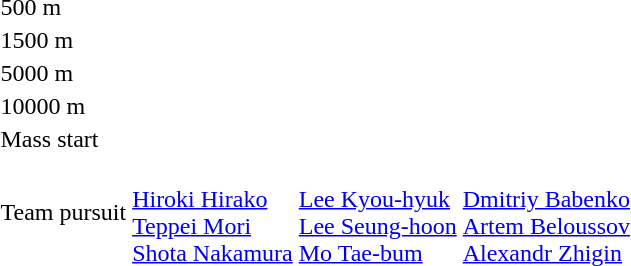<table>
<tr>
<td>500 m<br></td>
<td></td>
<td></td>
<td></td>
</tr>
<tr>
<td>1500 m<br></td>
<td></td>
<td></td>
<td></td>
</tr>
<tr>
<td>5000 m<br></td>
<td></td>
<td></td>
<td></td>
</tr>
<tr>
<td>10000 m<br></td>
<td></td>
<td></td>
<td></td>
</tr>
<tr>
<td>Mass start<br></td>
<td></td>
<td></td>
<td></td>
</tr>
<tr>
<td>Team pursuit<br></td>
<td><br><a href='#'>Hiroki Hirako</a><br><a href='#'>Teppei Mori</a><br><a href='#'>Shota Nakamura</a></td>
<td><br><a href='#'>Lee Kyou-hyuk</a><br><a href='#'>Lee Seung-hoon</a><br><a href='#'>Mo Tae-bum</a></td>
<td><br><a href='#'>Dmitriy Babenko</a><br><a href='#'>Artem Beloussov</a><br><a href='#'>Alexandr Zhigin</a></td>
</tr>
</table>
